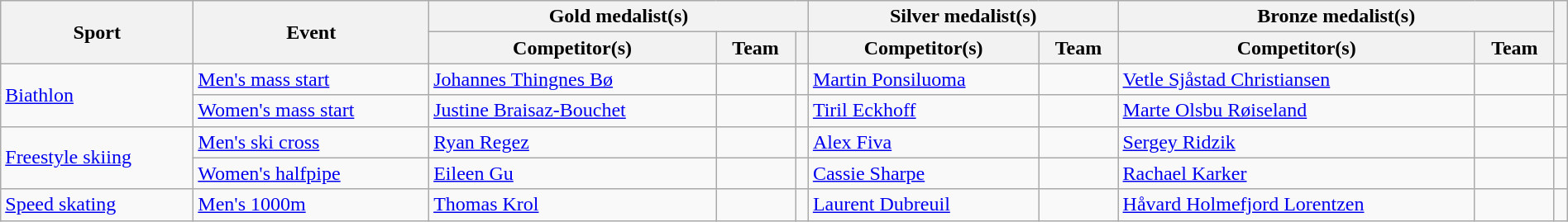<table class="wikitable" style="width:100%;">
<tr>
<th rowspan="2">Sport</th>
<th rowspan="2">Event</th>
<th colspan="3">Gold medalist(s)</th>
<th colspan="2">Silver medalist(s)</th>
<th colspan="2">Bronze medalist(s)</th>
<th rowspan="2"></th>
</tr>
<tr>
<th>Competitor(s)</th>
<th>Team</th>
<th></th>
<th>Competitor(s)</th>
<th>Team</th>
<th>Competitor(s)</th>
<th>Team</th>
</tr>
<tr>
<td rowspan="2"><a href='#'>Biathlon</a></td>
<td><a href='#'>Men's mass start</a></td>
<td><a href='#'>Johannes Thingnes Bø</a></td>
<td></td>
<td></td>
<td><a href='#'>Martin Ponsiluoma</a></td>
<td></td>
<td><a href='#'>Vetle Sjåstad Christiansen</a></td>
<td></td>
<td></td>
</tr>
<tr>
<td><a href='#'>Women's mass start</a></td>
<td><a href='#'>Justine Braisaz-Bouchet</a></td>
<td></td>
<td></td>
<td><a href='#'>Tiril Eckhoff</a></td>
<td></td>
<td><a href='#'>Marte Olsbu Røiseland</a></td>
<td></td>
<td></td>
</tr>
<tr>
<td rowspan="2"><a href='#'>Freestyle skiing</a></td>
<td><a href='#'>Men's ski cross</a></td>
<td><a href='#'>Ryan Regez</a></td>
<td></td>
<td></td>
<td><a href='#'>Alex Fiva</a></td>
<td></td>
<td><a href='#'>Sergey Ridzik</a></td>
<td></td>
<td></td>
</tr>
<tr>
<td><a href='#'>Women's halfpipe</a></td>
<td><a href='#'>Eileen Gu</a></td>
<td></td>
<td></td>
<td><a href='#'>Cassie Sharpe</a></td>
<td></td>
<td><a href='#'>Rachael Karker</a></td>
<td></td>
<td></td>
</tr>
<tr>
<td><a href='#'>Speed skating</a></td>
<td><a href='#'>Men's 1000m</a></td>
<td><a href='#'>Thomas Krol</a></td>
<td></td>
<td></td>
<td><a href='#'>Laurent Dubreuil</a></td>
<td></td>
<td><a href='#'>Håvard Holmefjord Lorentzen</a></td>
<td></td>
<td></td>
</tr>
</table>
